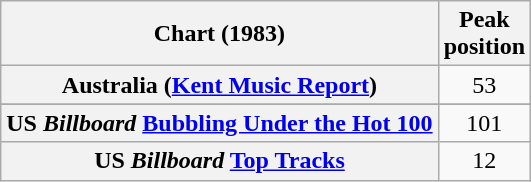<table class="wikitable sortable plainrowheaders" style="text-align:center;">
<tr>
<th>Chart (1983)</th>
<th>Peak<br>position</th>
</tr>
<tr>
<th scope="row">Australia (<a href='#'>Kent Music Report</a>)</th>
<td>53</td>
</tr>
<tr>
</tr>
<tr>
</tr>
<tr>
</tr>
<tr>
<th scope="row">US <em>Billboard</em> <a href='#'>Bubbling Under the Hot 100</a></th>
<td>101</td>
</tr>
<tr>
<th scope="row">US <em>Billboard</em> <a href='#'>Top Tracks</a></th>
<td>12</td>
</tr>
</table>
